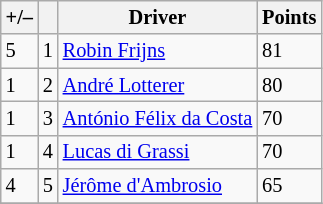<table class="wikitable" style="font-size: 85%">
<tr>
<th scope="col">+/–</th>
<th scope="col"></th>
<th scope="col">Driver</th>
<th scope="col">Points</th>
</tr>
<tr>
<td align="left"> 5</td>
<td align="center">1</td>
<td> <a href='#'>Robin Frijns</a></td>
<td align="left">81</td>
</tr>
<tr>
<td align="left"> 1</td>
<td align="center">2</td>
<td> <a href='#'>André Lotterer</a></td>
<td align="left">80</td>
</tr>
<tr>
<td align="left"> 1</td>
<td align="center">3</td>
<td> <a href='#'>António Félix da Costa</a></td>
<td align="left">70</td>
</tr>
<tr>
<td align="left"> 1</td>
<td align="center">4</td>
<td> <a href='#'>Lucas di Grassi</a></td>
<td align="left">70</td>
</tr>
<tr>
<td align="left"> 4</td>
<td align="center">5</td>
<td> <a href='#'>Jérôme d'Ambrosio</a></td>
<td align="left">65</td>
</tr>
<tr>
</tr>
</table>
